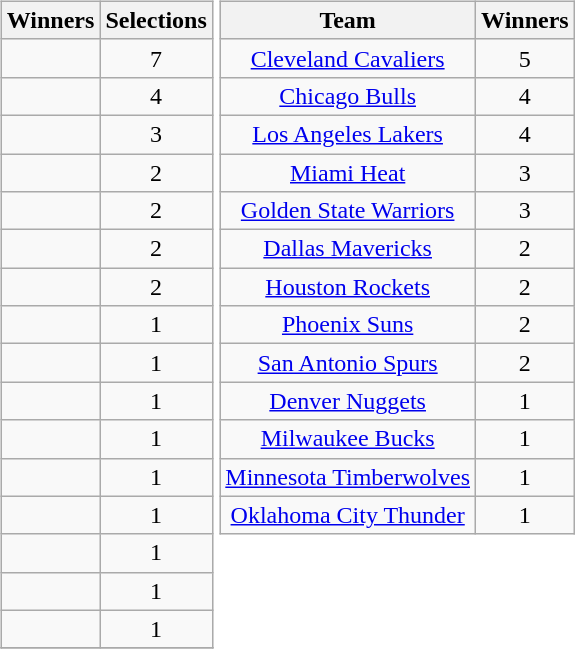<table>
<tr style="vertical-align:top">
<td><br><table class="wikitable sortable" style="margin-left:auto;margin-right:auto">
<tr>
<th>Winners</th>
<th>Selections</th>
</tr>
<tr align=center>
<td></td>
<td>7</td>
</tr>
<tr align=center>
<td></td>
<td>4</td>
</tr>
<tr align=center>
<td></td>
<td>3</td>
</tr>
<tr align=center>
<td></td>
<td>2</td>
</tr>
<tr align=center>
<td></td>
<td>2</td>
</tr>
<tr align=center>
<td></td>
<td>2</td>
</tr>
<tr align=center>
<td></td>
<td>2</td>
</tr>
<tr align=center>
<td></td>
<td>1</td>
</tr>
<tr align=center>
<td></td>
<td>1</td>
</tr>
<tr align=center>
<td></td>
<td>1</td>
</tr>
<tr align=center>
<td></td>
<td>1</td>
</tr>
<tr align=center>
<td></td>
<td>1</td>
</tr>
<tr align=center>
<td></td>
<td>1</td>
</tr>
<tr align=center>
<td></td>
<td>1</td>
</tr>
<tr align=center>
<td></td>
<td>1</td>
</tr>
<tr align=center>
<td></td>
<td>1</td>
</tr>
<tr align=center>
</tr>
</table>
</td>
<td><br><table class="wikitable sortable" style="margin-left:auto;margin-right:auto">
<tr>
<th>Team</th>
<th>Winners</th>
</tr>
<tr align=center>
<td><a href='#'>Cleveland Cavaliers</a></td>
<td>5</td>
</tr>
<tr align=center>
<td><a href='#'>Chicago Bulls</a></td>
<td>4</td>
</tr>
<tr align=center>
<td><a href='#'>Los Angeles Lakers</a></td>
<td>4</td>
</tr>
<tr align=center>
<td><a href='#'>Miami Heat</a></td>
<td>3</td>
</tr>
<tr align=center>
<td><a href='#'>Golden State Warriors</a></td>
<td>3</td>
</tr>
<tr align=center>
<td><a href='#'>Dallas Mavericks</a></td>
<td>2</td>
</tr>
<tr align=center>
<td><a href='#'>Houston Rockets</a></td>
<td>2</td>
</tr>
<tr align=center>
<td><a href='#'>Phoenix Suns</a></td>
<td>2</td>
</tr>
<tr align=center>
<td><a href='#'>San Antonio Spurs</a></td>
<td>2</td>
</tr>
<tr align=center>
<td><a href='#'>Denver Nuggets</a></td>
<td>1</td>
</tr>
<tr align=center>
<td><a href='#'>Milwaukee Bucks</a></td>
<td>1</td>
</tr>
<tr align=center>
<td><a href='#'>Minnesota Timberwolves</a></td>
<td>1</td>
</tr>
<tr align=center>
<td><a href='#'>Oklahoma City Thunder</a></td>
<td>1</td>
</tr>
</table>
</td>
</tr>
</table>
